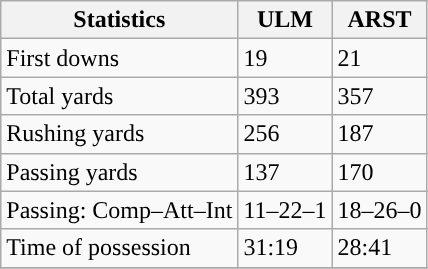<table class="wikitable" style="float: left;">
<tr>
<th>Statistics</th>
<th>ULM</th>
<th>ARST</th>
</tr>
<tr>
<td>First downs</td>
<td>19</td>
<td>21</td>
</tr>
<tr>
<td>Total yards</td>
<td>393</td>
<td>357</td>
</tr>
<tr>
<td>Rushing yards</td>
<td>256</td>
<td>187</td>
</tr>
<tr>
<td>Passing yards</td>
<td>137</td>
<td>170</td>
</tr>
<tr>
<td>Passing: Comp–Att–Int</td>
<td>11–22–1</td>
<td>18–26–0</td>
</tr>
<tr>
<td>Time of possession</td>
<td>31:19</td>
<td>28:41</td>
</tr>
<tr>
</tr>
</table>
